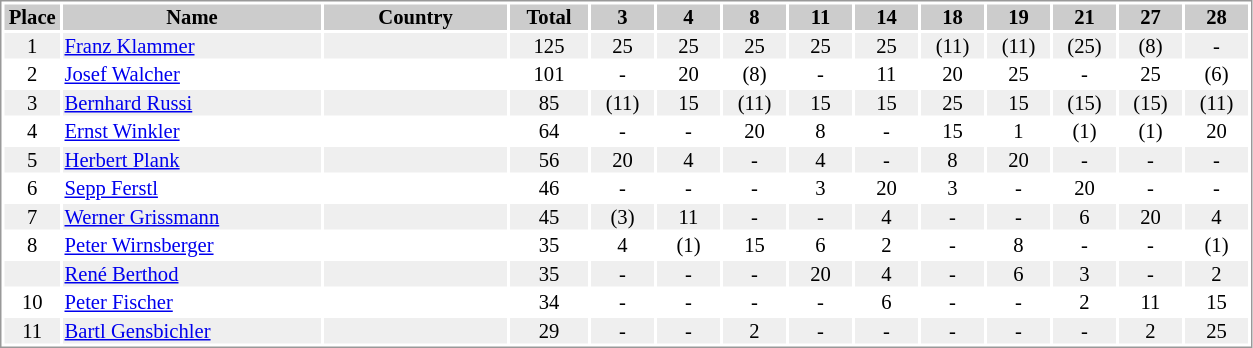<table border="0" style="border: 1px solid #999; background-color:#FFFFFF; text-align:center; font-size:86%; line-height:15px;">
<tr align="center" bgcolor="#CCCCCC">
<th width=35>Place</th>
<th width=170>Name</th>
<th width=120>Country</th>
<th width=50>Total</th>
<th width=40>3</th>
<th width=40>4</th>
<th width=40>8</th>
<th width=40>11</th>
<th width=40>14</th>
<th width=40>18</th>
<th width=40>19</th>
<th width=40>21</th>
<th width=40>27</th>
<th width=40>28</th>
</tr>
<tr bgcolor="#EFEFEF">
<td>1</td>
<td align="left"><a href='#'>Franz Klammer</a></td>
<td align="left"></td>
<td>125</td>
<td>25</td>
<td>25</td>
<td>25</td>
<td>25</td>
<td>25</td>
<td>(11)</td>
<td>(11)</td>
<td>(25)</td>
<td>(8)</td>
<td>-</td>
</tr>
<tr>
<td>2</td>
<td align="left"><a href='#'>Josef Walcher</a></td>
<td align="left"></td>
<td>101</td>
<td>-</td>
<td>20</td>
<td>(8)</td>
<td>-</td>
<td>11</td>
<td>20</td>
<td>25</td>
<td>-</td>
<td>25</td>
<td>(6)</td>
</tr>
<tr bgcolor="#EFEFEF">
<td>3</td>
<td align="left"><a href='#'>Bernhard Russi</a></td>
<td align="left"></td>
<td>85</td>
<td>(11)</td>
<td>15</td>
<td>(11)</td>
<td>15</td>
<td>15</td>
<td>25</td>
<td>15</td>
<td>(15)</td>
<td>(15)</td>
<td>(11)</td>
</tr>
<tr>
<td>4</td>
<td align="left"><a href='#'>Ernst Winkler</a></td>
<td align="left"></td>
<td>64</td>
<td>-</td>
<td>-</td>
<td>20</td>
<td>8</td>
<td>-</td>
<td>15</td>
<td>1</td>
<td>(1)</td>
<td>(1)</td>
<td>20</td>
</tr>
<tr bgcolor="#EFEFEF">
<td>5</td>
<td align="left"><a href='#'>Herbert Plank</a></td>
<td align="left"></td>
<td>56</td>
<td>20</td>
<td>4</td>
<td>-</td>
<td>4</td>
<td>-</td>
<td>8</td>
<td>20</td>
<td>-</td>
<td>-</td>
<td>-</td>
</tr>
<tr>
<td>6</td>
<td align="left"><a href='#'>Sepp Ferstl</a></td>
<td align="left"></td>
<td>46</td>
<td>-</td>
<td>-</td>
<td>-</td>
<td>3</td>
<td>20</td>
<td>3</td>
<td>-</td>
<td>20</td>
<td>-</td>
<td>-</td>
</tr>
<tr bgcolor="#EFEFEF">
<td>7</td>
<td align="left"><a href='#'>Werner Grissmann</a></td>
<td align="left"></td>
<td>45</td>
<td>(3)</td>
<td>11</td>
<td>-</td>
<td>-</td>
<td>4</td>
<td>-</td>
<td>-</td>
<td>6</td>
<td>20</td>
<td>4</td>
</tr>
<tr>
<td>8</td>
<td align="left"><a href='#'>Peter Wirnsberger</a></td>
<td align="left"></td>
<td>35</td>
<td>4</td>
<td>(1)</td>
<td>15</td>
<td>6</td>
<td>2</td>
<td>-</td>
<td>8</td>
<td>-</td>
<td>-</td>
<td>(1)</td>
</tr>
<tr bgcolor="#EFEFEF">
<td></td>
<td align="left"><a href='#'>René Berthod</a></td>
<td align="left"></td>
<td>35</td>
<td>-</td>
<td>-</td>
<td>-</td>
<td>20</td>
<td>4</td>
<td>-</td>
<td>6</td>
<td>3</td>
<td>-</td>
<td>2</td>
</tr>
<tr>
<td>10</td>
<td align="left"><a href='#'>Peter Fischer</a></td>
<td align="left"></td>
<td>34</td>
<td>-</td>
<td>-</td>
<td>-</td>
<td>-</td>
<td>6</td>
<td>-</td>
<td>-</td>
<td>2</td>
<td>11</td>
<td>15</td>
</tr>
<tr bgcolor="#EFEFEF">
<td>11</td>
<td align="left"><a href='#'>Bartl Gensbichler</a></td>
<td align="left"></td>
<td>29</td>
<td>-</td>
<td>-</td>
<td>2</td>
<td>-</td>
<td>-</td>
<td>-</td>
<td>-</td>
<td>-</td>
<td>2</td>
<td>25</td>
</tr>
</table>
